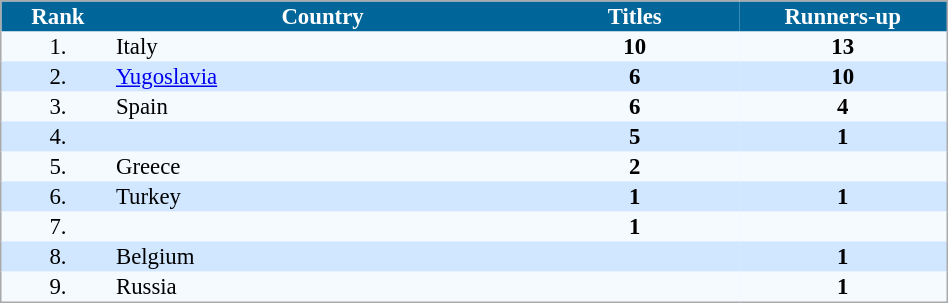<table cellspacing="0" style="background: #EBF5FF; border: 1px #aaa solid; border-collapse: collapse; font-size: 95%;" width=50%>
<tr bgcolor=#006699 style="color:white;">
<th width=5%>Rank</th>
<th width=20%>Country</th>
<th width=10%>Titles</th>
<th width=10%>Runners-up</th>
</tr>
<tr bgcolor=#F5FAFF>
<td align=center>1.</td>
<td> Italy</td>
<td align=center><strong>10</strong></td>
<td align=center><strong>13</strong></td>
</tr>
<tr bgcolor=#D0E7FF>
<td align=center>2.</td>
<td>  <a href='#'>Yugoslavia</a></td>
<td align=center><strong>6</strong></td>
<td align=center><strong>10</strong></td>
</tr>
<tr bgcolor=#F5FAFF>
<td align=center>3.</td>
<td> Spain</td>
<td align=center><strong>6</strong></td>
<td align=center><strong>4</strong></td>
</tr>
<tr bgcolor=#D0E7FF>
<td align=center>4.</td>
<td></td>
<td align=center><strong>5</strong></td>
<td align=center><strong>1</strong></td>
</tr>
<tr bgcolor=#F5FAFF>
<td align=center>5.</td>
<td> Greece</td>
<td align=center><strong>2</strong></td>
<td align=center></td>
</tr>
<tr bgcolor=#D0E7FF>
<td align=center>6.</td>
<td> Turkey</td>
<td align=center><strong>1</strong></td>
<td align=center><strong>1</strong></td>
</tr>
<tr bgcolor=#F5FAFF>
<td align=center>7.</td>
<td></td>
<td align=center><strong>1</strong></td>
<td align=center></td>
</tr>
<tr bgcolor=#D0E7FF>
<td align=center>8.</td>
<td> Belgium</td>
<td align=center></td>
<td align=center><strong>1</strong></td>
</tr>
<tr bgcolor=#F5FAFF>
<td align=center>9.</td>
<td> Russia</td>
<td align=center></td>
<td align=center><strong>1</strong></td>
</tr>
</table>
